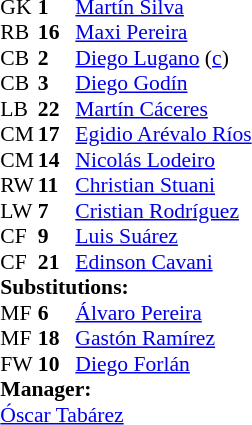<table style="font-size: 90%" cellspacing="0" cellpadding="0" align="center">
<tr>
<th width=25></th>
<th width=25></th>
</tr>
<tr>
<td>GK</td>
<td><strong>1</strong></td>
<td><a href='#'>Martín Silva</a></td>
</tr>
<tr>
<td>RB</td>
<td><strong>16</strong></td>
<td><a href='#'>Maxi Pereira</a></td>
</tr>
<tr>
<td>CB</td>
<td><strong>2</strong></td>
<td><a href='#'>Diego Lugano</a> (<a href='#'>c</a>)</td>
</tr>
<tr>
<td>CB</td>
<td><strong>3</strong></td>
<td><a href='#'>Diego Godín</a></td>
</tr>
<tr>
<td>LB</td>
<td><strong>22</strong></td>
<td><a href='#'>Martín Cáceres</a></td>
</tr>
<tr>
<td>CM</td>
<td><strong>17</strong></td>
<td><a href='#'>Egidio Arévalo Ríos</a></td>
</tr>
<tr>
<td>CM</td>
<td><strong>14</strong></td>
<td><a href='#'>Nicolás Lodeiro</a></td>
<td></td>
<td></td>
</tr>
<tr>
<td>RW</td>
<td><strong>11</strong></td>
<td><a href='#'>Christian Stuani</a></td>
<td></td>
<td></td>
</tr>
<tr>
<td>LW</td>
<td><strong>7</strong></td>
<td><a href='#'>Cristian Rodríguez</a></td>
</tr>
<tr>
<td>CF</td>
<td><strong>9</strong></td>
<td><a href='#'>Luis Suárez</a></td>
<td></td>
<td></td>
</tr>
<tr>
<td>CF</td>
<td><strong>21</strong></td>
<td><a href='#'>Edinson Cavani</a></td>
</tr>
<tr>
<td colspan=3><strong>Substitutions:</strong></td>
</tr>
<tr>
<td>MF</td>
<td><strong>6</strong></td>
<td><a href='#'>Álvaro Pereira</a></td>
<td></td>
<td></td>
</tr>
<tr>
<td>MF</td>
<td><strong>18</strong></td>
<td><a href='#'>Gastón Ramírez</a></td>
<td></td>
<td></td>
</tr>
<tr>
<td>FW</td>
<td><strong>10</strong></td>
<td><a href='#'>Diego Forlán</a></td>
<td></td>
<td></td>
</tr>
<tr>
<td colspan=3><strong>Manager:</strong></td>
</tr>
<tr>
<td colspan=3><a href='#'>Óscar Tabárez</a></td>
</tr>
</table>
